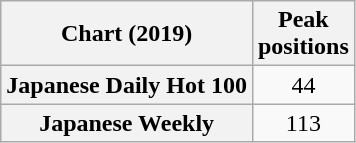<table class="wikitable sortable plainrowheaders" style="text-align:center">
<tr>
<th scope="col">Chart (2019)</th>
<th scope="col">Peak<br>positions</th>
</tr>
<tr>
<th scope="row">Japanese Daily Hot 100</th>
<td>44</td>
</tr>
<tr>
<th scope="row">Japanese Weekly</th>
<td>113</td>
</tr>
</table>
